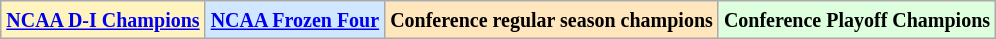<table class="wikitable">
<tr>
<td bgcolor="#FFF3BF"><small><strong><a href='#'>NCAA D-I Champions</a> </strong></small></td>
<td bgcolor="#D0E7FF"><small><strong><a href='#'>NCAA Frozen Four</a></strong></small></td>
<td bgcolor="#FFE6BD"><small><strong>Conference regular season champions</strong></small></td>
<td bgcolor="#ddffdd"><small><strong>Conference Playoff Champions</strong></small></td>
</tr>
</table>
